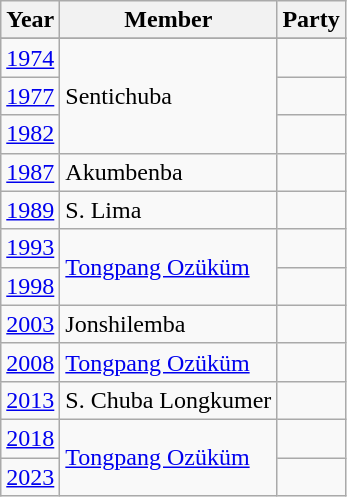<table class="wikitable sortable">
<tr>
<th>Year</th>
<th>Member</th>
<th colspan="2">Party</th>
</tr>
<tr>
</tr>
<tr>
<td><a href='#'>1974</a></td>
<td rowspan=3>Sentichuba</td>
<td></td>
</tr>
<tr>
<td><a href='#'>1977</a></td>
</tr>
<tr>
<td><a href='#'>1982</a></td>
<td></td>
</tr>
<tr>
<td><a href='#'>1987</a></td>
<td>Akumbenba</td>
<td></td>
</tr>
<tr>
<td><a href='#'>1989</a></td>
<td>S. Lima</td>
<td></td>
</tr>
<tr>
<td><a href='#'>1993</a></td>
<td rowspan=2><a href='#'>Tongpang Ozüküm</a></td>
<td></td>
</tr>
<tr>
<td><a href='#'>1998</a></td>
<td></td>
</tr>
<tr>
<td><a href='#'>2003</a></td>
<td>Jonshilemba</td>
<td></td>
</tr>
<tr>
<td><a href='#'>2008</a></td>
<td><a href='#'>Tongpang Ozüküm</a></td>
<td></td>
</tr>
<tr>
<td><a href='#'>2013</a></td>
<td>S. Chuba Longkumer</td>
<td></td>
</tr>
<tr>
<td><a href='#'>2018</a></td>
<td rowspan=2><a href='#'>Tongpang Ozüküm</a></td>
</tr>
<tr>
<td><a href='#'>2023</a></td>
<td></td>
</tr>
</table>
